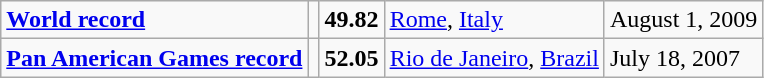<table class="wikitable">
<tr>
<td><strong><a href='#'>World record</a></strong></td>
<td></td>
<td><strong>49.82</strong></td>
<td><a href='#'>Rome</a>, <a href='#'>Italy</a></td>
<td>August 1, 2009</td>
</tr>
<tr>
<td><strong><a href='#'>Pan American Games record</a></strong></td>
<td></td>
<td><strong>52.05</strong></td>
<td><a href='#'>Rio de Janeiro</a>, <a href='#'>Brazil</a></td>
<td>July 18, 2007</td>
</tr>
</table>
